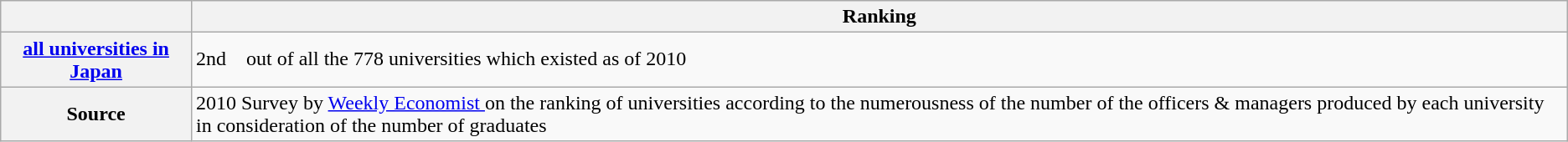<table class="wikitable">
<tr>
<th></th>
<th>Ranking</th>
</tr>
<tr>
<th><a href='#'>all universities in Japan</a></th>
<td>2nd　out of all the 778 universities which existed as of 2010</td>
</tr>
<tr>
<th>Source</th>
<td>2010 Survey by <a href='#'>Weekly Economist </a> on the ranking of universities according to the numerousness of the number of the officers & managers produced by each university in consideration of the number of graduates</td>
</tr>
</table>
